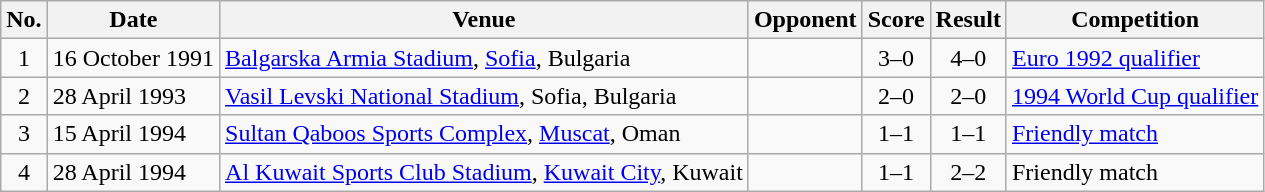<table class="wikitable sortable">
<tr>
<th scope="col">No.</th>
<th scope="col">Date</th>
<th scope="col">Venue</th>
<th scope="col">Opponent</th>
<th scope="col">Score</th>
<th scope="col">Result</th>
<th scope="col">Competition</th>
</tr>
<tr>
<td align="center">1</td>
<td>16 October 1991</td>
<td><a href='#'>Balgarska Armia Stadium</a>, <a href='#'>Sofia</a>, Bulgaria</td>
<td></td>
<td align="center">3–0</td>
<td align="center">4–0</td>
<td><a href='#'>Euro 1992 qualifier</a></td>
</tr>
<tr>
<td align="center">2</td>
<td>28 April 1993</td>
<td><a href='#'>Vasil Levski National Stadium</a>, Sofia, Bulgaria</td>
<td></td>
<td align="center">2–0</td>
<td align="center">2–0</td>
<td><a href='#'>1994 World Cup qualifier</a></td>
</tr>
<tr>
<td align="center">3</td>
<td>15 April 1994</td>
<td><a href='#'>Sultan Qaboos Sports Complex</a>, <a href='#'>Muscat</a>, Oman</td>
<td></td>
<td align="center">1–1</td>
<td align="center">1–1</td>
<td><a href='#'>Friendly match</a></td>
</tr>
<tr>
<td align="center">4</td>
<td>28 April 1994</td>
<td><a href='#'>Al Kuwait Sports Club Stadium</a>, <a href='#'>Kuwait City</a>, Kuwait</td>
<td></td>
<td align="center">1–1</td>
<td align="center">2–2</td>
<td>Friendly match</td>
</tr>
</table>
